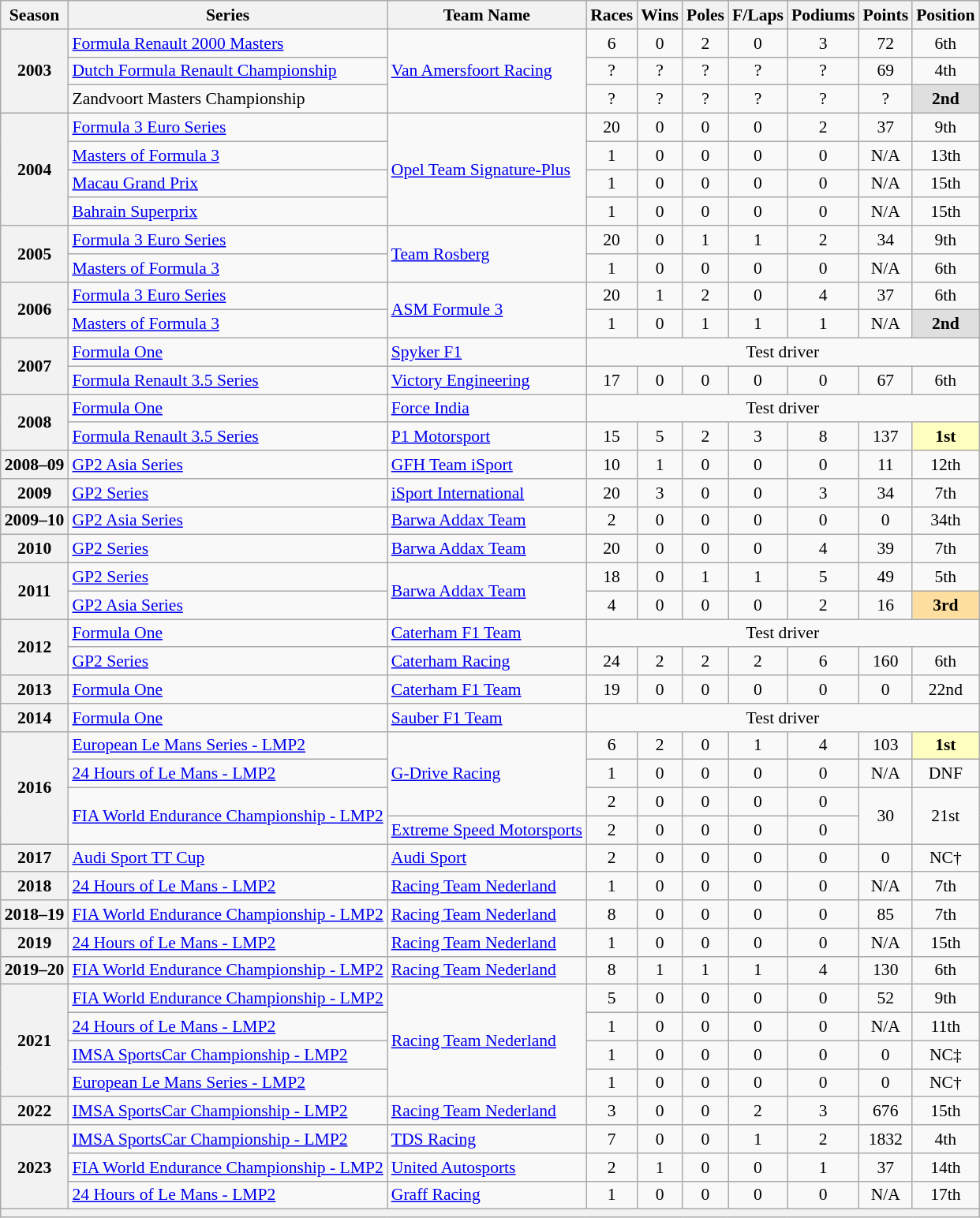<table class="wikitable" style="font-size: 90%; text-align:center">
<tr>
<th>Season</th>
<th>Series</th>
<th>Team Name</th>
<th>Races</th>
<th>Wins</th>
<th>Poles</th>
<th>F/Laps</th>
<th>Podiums</th>
<th>Points</th>
<th>Position</th>
</tr>
<tr>
<th rowspan=3>2003</th>
<td align=left><a href='#'>Formula Renault 2000 Masters</a></td>
<td align=left rowspan=3><a href='#'>Van Amersfoort Racing</a></td>
<td>6</td>
<td>0</td>
<td>2</td>
<td>0</td>
<td>3</td>
<td>72</td>
<td>6th</td>
</tr>
<tr>
<td align=left><a href='#'>Dutch Formula Renault Championship</a></td>
<td>?</td>
<td>?</td>
<td>?</td>
<td>?</td>
<td>?</td>
<td>69</td>
<td>4th</td>
</tr>
<tr>
<td align=left>Zandvoort Masters Championship</td>
<td>?</td>
<td>?</td>
<td>?</td>
<td>?</td>
<td>?</td>
<td>?</td>
<td style="background:#DFDFDF;"><strong>2nd</strong></td>
</tr>
<tr>
<th rowspan=4>2004</th>
<td align=left><a href='#'>Formula 3 Euro Series</a></td>
<td align=left rowspan=4><a href='#'>Opel Team Signature-Plus</a></td>
<td>20</td>
<td>0</td>
<td>0</td>
<td>0</td>
<td>2</td>
<td>37</td>
<td>9th</td>
</tr>
<tr>
<td align=left><a href='#'>Masters of Formula 3</a></td>
<td>1</td>
<td>0</td>
<td>0</td>
<td>0</td>
<td>0</td>
<td>N/A</td>
<td>13th</td>
</tr>
<tr>
<td align=left><a href='#'>Macau Grand Prix</a></td>
<td>1</td>
<td>0</td>
<td>0</td>
<td>0</td>
<td>0</td>
<td>N/A</td>
<td>15th</td>
</tr>
<tr>
<td align=left><a href='#'>Bahrain Superprix</a></td>
<td>1</td>
<td>0</td>
<td>0</td>
<td>0</td>
<td>0</td>
<td>N/A</td>
<td>15th</td>
</tr>
<tr>
<th rowspan=2>2005</th>
<td align=left><a href='#'>Formula 3 Euro Series</a></td>
<td align=left rowspan=2><a href='#'>Team Rosberg</a></td>
<td>20</td>
<td>0</td>
<td>1</td>
<td>1</td>
<td>2</td>
<td>34</td>
<td>9th</td>
</tr>
<tr>
<td align=left><a href='#'>Masters of Formula 3</a></td>
<td>1</td>
<td>0</td>
<td>0</td>
<td>0</td>
<td>0</td>
<td>N/A</td>
<td>6th</td>
</tr>
<tr>
<th rowspan=2>2006</th>
<td align=left><a href='#'>Formula 3 Euro Series</a></td>
<td align=left rowspan=2><a href='#'>ASM Formule 3</a></td>
<td>20</td>
<td>1</td>
<td>2</td>
<td>0</td>
<td>4</td>
<td>37</td>
<td>6th</td>
</tr>
<tr>
<td align=left><a href='#'>Masters of Formula 3</a></td>
<td>1</td>
<td>0</td>
<td>1</td>
<td>1</td>
<td>1</td>
<td>N/A</td>
<td style="background:#DFDFDF;"><strong>2nd</strong></td>
</tr>
<tr>
<th rowspan=2>2007</th>
<td align=left><a href='#'>Formula One</a></td>
<td align=left><a href='#'>Spyker F1</a></td>
<td colspan=7>Test driver</td>
</tr>
<tr>
<td align=left><a href='#'>Formula Renault 3.5 Series</a></td>
<td align=left><a href='#'>Victory Engineering</a></td>
<td>17</td>
<td>0</td>
<td>0</td>
<td>0</td>
<td>0</td>
<td>67</td>
<td>6th</td>
</tr>
<tr>
<th rowspan=2>2008</th>
<td align=left><a href='#'>Formula One</a></td>
<td align=left><a href='#'>Force India</a></td>
<td colspan=7>Test driver</td>
</tr>
<tr>
<td align=left><a href='#'>Formula Renault 3.5 Series</a></td>
<td align=left><a href='#'>P1 Motorsport</a></td>
<td>15</td>
<td>5</td>
<td>2</td>
<td>3</td>
<td>8</td>
<td>137</td>
<td style="background:#FFFFBF;"><strong>1st</strong></td>
</tr>
<tr>
<th>2008–09</th>
<td align=left><a href='#'>GP2 Asia Series</a></td>
<td align=left><a href='#'>GFH Team iSport</a></td>
<td>10</td>
<td>1</td>
<td>0</td>
<td>0</td>
<td>0</td>
<td>11</td>
<td>12th</td>
</tr>
<tr>
<th>2009</th>
<td align=left><a href='#'>GP2 Series</a></td>
<td align=left><a href='#'>iSport International</a></td>
<td>20</td>
<td>3</td>
<td>0</td>
<td>0</td>
<td>3</td>
<td>34</td>
<td>7th</td>
</tr>
<tr>
<th>2009–10</th>
<td align=left><a href='#'>GP2 Asia Series</a></td>
<td align=left><a href='#'>Barwa Addax Team</a></td>
<td>2</td>
<td>0</td>
<td>0</td>
<td>0</td>
<td>0</td>
<td>0</td>
<td>34th</td>
</tr>
<tr>
<th>2010</th>
<td align=left><a href='#'>GP2 Series</a></td>
<td align=left><a href='#'>Barwa Addax Team</a></td>
<td>20</td>
<td>0</td>
<td>0</td>
<td>0</td>
<td>4</td>
<td>39</td>
<td>7th</td>
</tr>
<tr>
<th rowspan=2>2011</th>
<td align=left><a href='#'>GP2 Series</a></td>
<td align=left rowspan=2><a href='#'>Barwa Addax Team</a></td>
<td>18</td>
<td>0</td>
<td>1</td>
<td>1</td>
<td>5</td>
<td>49</td>
<td>5th</td>
</tr>
<tr>
<td align=left><a href='#'>GP2 Asia Series</a></td>
<td>4</td>
<td>0</td>
<td>0</td>
<td>0</td>
<td>2</td>
<td>16</td>
<td style="background:#FFDF9F;"><strong>3rd</strong></td>
</tr>
<tr>
<th rowspan=2>2012</th>
<td align=left><a href='#'>Formula One</a></td>
<td align=left><a href='#'>Caterham F1 Team</a></td>
<td colspan=7>Test driver</td>
</tr>
<tr>
<td align=left><a href='#'>GP2 Series</a></td>
<td align=left><a href='#'>Caterham Racing</a></td>
<td>24</td>
<td>2</td>
<td>2</td>
<td>2</td>
<td>6</td>
<td>160</td>
<td>6th</td>
</tr>
<tr>
<th>2013</th>
<td align=left><a href='#'>Formula One</a></td>
<td align=left><a href='#'>Caterham F1 Team</a></td>
<td>19</td>
<td>0</td>
<td>0</td>
<td>0</td>
<td>0</td>
<td>0</td>
<td>22nd</td>
</tr>
<tr>
<th>2014</th>
<td align=left><a href='#'>Formula One</a></td>
<td align=left><a href='#'>Sauber F1 Team</a></td>
<td align="center" colspan=7>Test driver</td>
</tr>
<tr>
<th rowspan=4>2016</th>
<td align=left><a href='#'>European Le Mans Series - LMP2</a></td>
<td align=left rowspan=3><a href='#'>G-Drive Racing</a></td>
<td>6</td>
<td>2</td>
<td>0</td>
<td>1</td>
<td>4</td>
<td>103</td>
<td style="background:#FFFFBF;"><strong>1st</strong></td>
</tr>
<tr>
<td align=left><a href='#'>24 Hours of Le Mans - LMP2</a></td>
<td>1</td>
<td>0</td>
<td>0</td>
<td>0</td>
<td>0</td>
<td>N/A</td>
<td>DNF</td>
</tr>
<tr>
<td align=left rowspan=2><a href='#'>FIA World Endurance Championship - LMP2</a></td>
<td>2</td>
<td>0</td>
<td>0</td>
<td>0</td>
<td>0</td>
<td rowspan=2>30</td>
<td rowspan=2>21st</td>
</tr>
<tr>
<td align=left nowrap><a href='#'>Extreme Speed Motorsports</a></td>
<td>2</td>
<td>0</td>
<td>0</td>
<td>0</td>
<td>0</td>
</tr>
<tr>
<th>2017</th>
<td align=left><a href='#'>Audi Sport TT Cup</a></td>
<td align=left><a href='#'>Audi Sport</a></td>
<td>2</td>
<td>0</td>
<td>0</td>
<td>0</td>
<td>0</td>
<td>0</td>
<td>NC†</td>
</tr>
<tr>
<th>2018</th>
<td align=left><a href='#'>24 Hours of Le Mans - LMP2</a></td>
<td align=left><a href='#'>Racing Team Nederland</a></td>
<td>1</td>
<td>0</td>
<td>0</td>
<td>0</td>
<td>0</td>
<td>N/A</td>
<td>7th</td>
</tr>
<tr>
<th>2018–19</th>
<td align=left><a href='#'>FIA World Endurance Championship - LMP2</a></td>
<td align=left><a href='#'>Racing Team Nederland</a></td>
<td>8</td>
<td>0</td>
<td>0</td>
<td>0</td>
<td>0</td>
<td>85</td>
<td>7th</td>
</tr>
<tr>
<th>2019</th>
<td align=left><a href='#'>24 Hours of Le Mans - LMP2</a></td>
<td align=left><a href='#'>Racing Team Nederland</a></td>
<td>1</td>
<td>0</td>
<td>0</td>
<td>0</td>
<td>0</td>
<td>N/A</td>
<td>15th</td>
</tr>
<tr>
<th>2019–20</th>
<td align=left nowrap><a href='#'>FIA World Endurance Championship - LMP2</a></td>
<td align=left nowrap><a href='#'>Racing Team Nederland</a></td>
<td>8</td>
<td>1</td>
<td>1</td>
<td>1</td>
<td>4</td>
<td>130</td>
<td>6th</td>
</tr>
<tr>
<th rowspan=4>2021</th>
<td align=left><a href='#'>FIA World Endurance Championship - LMP2</a></td>
<td align=left rowspan=4><a href='#'>Racing Team Nederland</a></td>
<td>5</td>
<td>0</td>
<td>0</td>
<td>0</td>
<td>0</td>
<td>52</td>
<td>9th</td>
</tr>
<tr>
<td align=left><a href='#'>24 Hours of Le Mans - LMP2</a></td>
<td>1</td>
<td>0</td>
<td>0</td>
<td>0</td>
<td>0</td>
<td>N/A</td>
<td>11th</td>
</tr>
<tr>
<td align=left><a href='#'>IMSA SportsCar Championship - LMP2</a></td>
<td>1</td>
<td>0</td>
<td>0</td>
<td>0</td>
<td>0</td>
<td>0</td>
<td>NC‡</td>
</tr>
<tr>
<td align=left><a href='#'>European Le Mans Series - LMP2</a></td>
<td>1</td>
<td>0</td>
<td>0</td>
<td>0</td>
<td>0</td>
<td>0</td>
<td>NC†</td>
</tr>
<tr>
<th>2022</th>
<td align=left><a href='#'>IMSA SportsCar Championship - LMP2</a></td>
<td align=left><a href='#'>Racing Team Nederland</a></td>
<td>3</td>
<td>0</td>
<td>0</td>
<td>2</td>
<td>3</td>
<td>676</td>
<td>15th</td>
</tr>
<tr>
<th rowspan="3">2023</th>
<td align="left"><a href='#'>IMSA SportsCar Championship - LMP2</a></td>
<td align="left"><a href='#'>TDS Racing</a></td>
<td>7</td>
<td>0</td>
<td>0</td>
<td>1</td>
<td>2</td>
<td>1832</td>
<td>4th</td>
</tr>
<tr>
<td align=left><a href='#'>FIA World Endurance Championship - LMP2</a></td>
<td align=left><a href='#'>United Autosports</a></td>
<td>2</td>
<td>1</td>
<td>0</td>
<td>0</td>
<td>1</td>
<td>37</td>
<td>14th</td>
</tr>
<tr>
<td align=left><a href='#'>24 Hours of Le Mans - LMP2</a></td>
<td align=left><a href='#'>Graff Racing</a></td>
<td>1</td>
<td>0</td>
<td>0</td>
<td>0</td>
<td>0</td>
<td>N/A</td>
<td>17th</td>
</tr>
<tr>
<th colspan="10"></th>
</tr>
</table>
